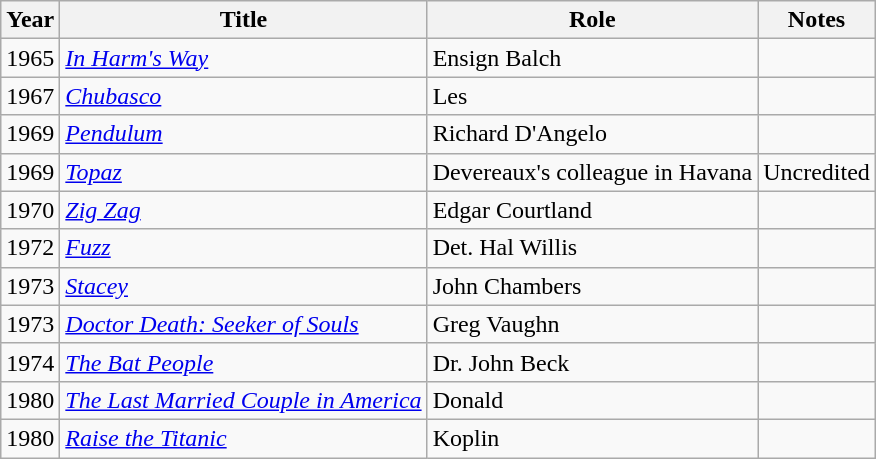<table class="wikitable">
<tr>
<th>Year</th>
<th>Title</th>
<th>Role</th>
<th>Notes</th>
</tr>
<tr>
<td>1965</td>
<td><em><a href='#'>In Harm's Way</a></em></td>
<td>Ensign Balch</td>
<td></td>
</tr>
<tr>
<td>1967</td>
<td><em><a href='#'>Chubasco</a></em></td>
<td>Les</td>
<td></td>
</tr>
<tr>
<td>1969</td>
<td><em><a href='#'>Pendulum</a></em></td>
<td>Richard D'Angelo</td>
<td></td>
</tr>
<tr>
<td>1969</td>
<td><em><a href='#'>Topaz</a></em></td>
<td>Devereaux's colleague in Havana</td>
<td>Uncredited</td>
</tr>
<tr>
<td>1970</td>
<td><em><a href='#'>Zig Zag</a></em></td>
<td>Edgar Courtland</td>
<td></td>
</tr>
<tr>
<td>1972</td>
<td><em><a href='#'>Fuzz</a></em></td>
<td>Det. Hal Willis</td>
<td></td>
</tr>
<tr>
<td>1973</td>
<td><em><a href='#'>Stacey</a></em></td>
<td>John Chambers</td>
<td></td>
</tr>
<tr>
<td>1973</td>
<td><em><a href='#'>Doctor Death: Seeker of Souls</a></em></td>
<td>Greg Vaughn</td>
<td></td>
</tr>
<tr>
<td>1974</td>
<td><em><a href='#'>The Bat People</a></em></td>
<td>Dr. John Beck</td>
<td></td>
</tr>
<tr>
<td>1980</td>
<td><em><a href='#'>The Last Married Couple in America</a></em></td>
<td>Donald</td>
<td></td>
</tr>
<tr>
<td>1980</td>
<td><em><a href='#'>Raise the Titanic</a></em></td>
<td>Koplin</td>
<td></td>
</tr>
</table>
